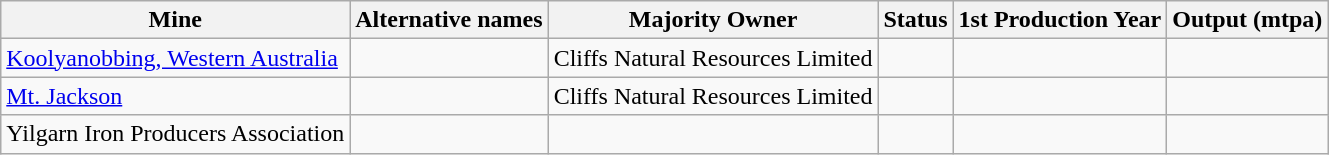<table class="sortable wikitable">
<tr>
<th>Mine</th>
<th>Alternative names</th>
<th>Majority Owner</th>
<th>Status</th>
<th>1st Production Year</th>
<th>Output (mtpa)</th>
</tr>
<tr>
<td><a href='#'>Koolyanobbing, Western Australia</a></td>
<td></td>
<td>Cliffs Natural Resources Limited</td>
<td></td>
<td></td>
<td></td>
</tr>
<tr>
<td nowrap=""><a href='#'>Mt. Jackson</a></td>
<td></td>
<td>Cliffs Natural Resources Limited</td>
<td></td>
<td></td>
<td></td>
</tr>
<tr>
<td>Yilgarn Iron Producers Association</td>
<td></td>
<td></td>
<td></td>
<td></td>
<td></td>
</tr>
</table>
